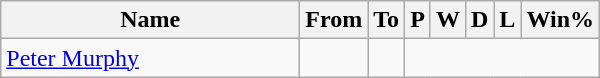<table class="wikitable sortable" style="text-align: center">
<tr>
<th style="width:12em">Name</th>
<th>From</th>
<th>To</th>
<th>P</th>
<th>W</th>
<th>D</th>
<th>L</th>
<th>Win%</th>
</tr>
<tr>
<td align=left><a href='#'>Peter Murphy</a></td>
<td></td>
<td><br></td>
</tr>
</table>
